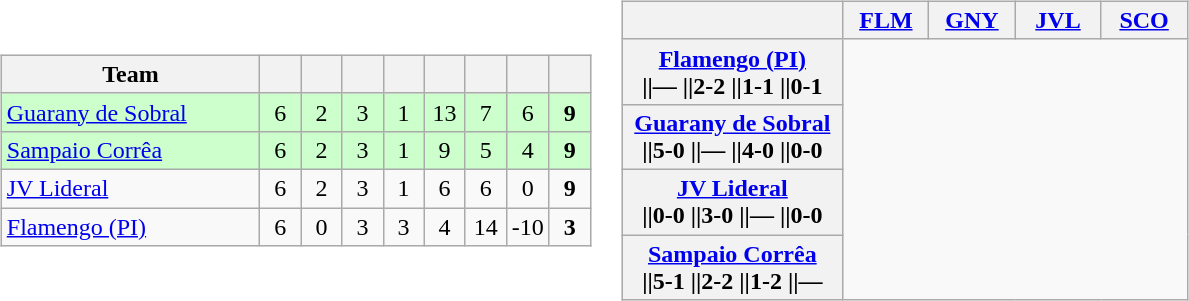<table>
<tr>
<td><br><table class="wikitable" style="text-align: center;">
<tr>
<th width=165>Team</th>
<th width=20></th>
<th width=20></th>
<th width=20></th>
<th width=20></th>
<th width=20></th>
<th width=20></th>
<th width=20></th>
<th width=20></th>
</tr>
<tr bgcolor=#CCFFCC>
<td align=left> <a href='#'>Guarany de Sobral</a></td>
<td>6</td>
<td>2</td>
<td>3</td>
<td>1</td>
<td>13</td>
<td>7</td>
<td>6</td>
<td><strong>9</strong></td>
</tr>
<tr bgcolor=#CCFFCC>
<td align=left> <a href='#'>Sampaio Corrêa</a></td>
<td>6</td>
<td>2</td>
<td>3</td>
<td>1</td>
<td>9</td>
<td>5</td>
<td>4</td>
<td><strong>9</strong></td>
</tr>
<tr>
<td align=left> <a href='#'>JV Lideral</a></td>
<td>6</td>
<td>2</td>
<td>3</td>
<td>1</td>
<td>6</td>
<td>6</td>
<td>0</td>
<td><strong>9</strong></td>
</tr>
<tr>
<td align=left> <a href='#'>Flamengo (PI)</a></td>
<td>6</td>
<td>0</td>
<td>3</td>
<td>3</td>
<td>4</td>
<td>14</td>
<td>-10</td>
<td><strong>3</strong></td>
</tr>
</table>
</td>
<td><br><table class="wikitable" style="text-align:center">
<tr>
<th width="140"> </th>
<th width="50"><a href='#'>FLM</a></th>
<th width="50"><a href='#'>GNY</a></th>
<th width="50"><a href='#'>JVL</a></th>
<th width="50"><a href='#'>SCO</a></th>
</tr>
<tr>
<th><a href='#'>Flamengo (PI)</a><br> ||—
 ||2-2
 ||1-1
 ||0-1</th>
</tr>
<tr>
<th><a href='#'>Guarany de Sobral</a><br> ||5-0
 ||—
 ||4-0
 ||0-0</th>
</tr>
<tr>
<th><a href='#'>JV Lideral</a><br> ||0-0
 ||3-0
 ||—
 ||0-0</th>
</tr>
<tr>
<th><a href='#'>Sampaio Corrêa</a><br> ||5-1
 ||2-2
 ||1-2
 ||—</th>
</tr>
</table>
</td>
</tr>
</table>
